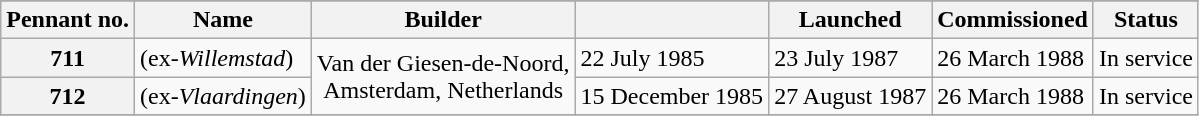<table class="wikitable plainrowheaders">
<tr>
</tr>
<tr>
<th scope="col">Pennant no.</th>
<th scope="col">Name</th>
<th scope="col">Builder</th>
<th scope="col"></th>
<th scope="col">Launched</th>
<th scope="col">Commissioned</th>
<th scope="col">Status</th>
</tr>
<tr>
<th scope="row">711</th>
<td> (ex-<em>Willemstad</em>)</td>
<td rowspan="2" align="center">Van der Giesen-de-Noord,<br>Amsterdam, Netherlands</td>
<td>22 July 1985</td>
<td>23 July 1987</td>
<td>26 March 1988</td>
<td>In service</td>
</tr>
<tr>
<th scope="row">712</th>
<td> (ex-<em>Vlaardingen</em>)</td>
<td>15 December 1985</td>
<td>27 August 1987</td>
<td>26 March 1988</td>
<td>In service</td>
</tr>
<tr>
</tr>
</table>
